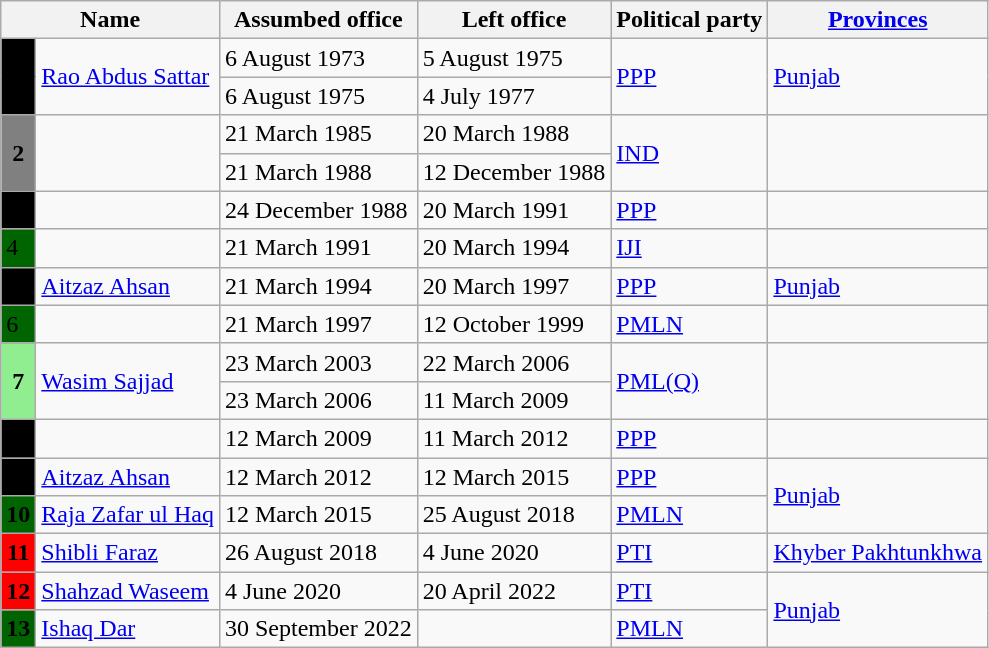<table class="wikitable">
<tr>
<th colspan=2>Name</th>
<th>Assumbed office</th>
<th>Left office</th>
<th>Political party</th>
<th><a href='#'>Provinces</a></th>
</tr>
<tr>
<th rowspan="2" style="background:Black;">1</th>
<td rowspan=2><a href='#'>Rao Abdus Sattar</a></td>
<td>6 August 1973</td>
<td>5 August 1975</td>
<td rowspan=2><a href='#'>PPP</a></td>
<td rowspan=2><a href='#'>Punjab</a></td>
</tr>
<tr>
<td>6 August 1975</td>
<td>4 July 1977</td>
</tr>
<tr>
<th rowspan="2" style="background:gray;">2</th>
<td rowspan=2></td>
<td>21 March 1985</td>
<td>20 March 1988</td>
<td rowspan=2><a href='#'>IND</a></td>
<td rowspan=2></td>
</tr>
<tr>
<td>21 March 1988</td>
<td>12 December 1988</td>
</tr>
<tr>
<th style="background:Black;">3</th>
<td></td>
<td>24 December 1988</td>
<td>20 March 1991</td>
<td><a href='#'>PPP</a></td>
<td></td>
</tr>
<tr>
<td style="background:DarkGreen;">4</td>
<td></td>
<td>21 March 1991</td>
<td>20 March 1994</td>
<td><a href='#'>IJI</a></td>
<td></td>
</tr>
<tr>
<th style="background:Black;">5</th>
<td><a href='#'>Aitzaz Ahsan</a></td>
<td>21 March 1994</td>
<td>20 March 1997</td>
<td><a href='#'>PPP</a></td>
<td><a href='#'>Punjab</a></td>
</tr>
<tr>
<td style="background:DarkGreen;">6</td>
<td></td>
<td>21 March 1997</td>
<td>12 October 1999</td>
<td><a href='#'>PMLN</a></td>
<td></td>
</tr>
<tr>
<th rowspan="2" style="background:LightGreen;">7</th>
<td rowspan=2><a href='#'>Wasim Sajjad</a></td>
<td>23 March 2003</td>
<td>22 March 2006</td>
<td rowspan=2><a href='#'>PML(Q)</a></td>
<td rowspan=2></td>
</tr>
<tr>
<td>23 March 2006</td>
<td>11 March 2009</td>
</tr>
<tr>
<th style="background:Black;">8</th>
<td></td>
<td>12 March 2009</td>
<td>11 March 2012</td>
<td><a href='#'>PPP</a></td>
<td></td>
</tr>
<tr>
<th style="background:Black;">9</th>
<td><a href='#'>Aitzaz Ahsan</a></td>
<td>12 March 2012</td>
<td>12 March 2015</td>
<td><a href='#'>PPP</a></td>
<td rowspan="2"><a href='#'>Punjab</a></td>
</tr>
<tr>
<th style="background:DarkGreen;">10</th>
<td><a href='#'>Raja Zafar ul Haq</a></td>
<td>12 March 2015</td>
<td>25 August 2018</td>
<td><a href='#'>PMLN</a></td>
</tr>
<tr>
<th style="background:Red;">11</th>
<td><a href='#'>Shibli Faraz</a></td>
<td>26 August 2018</td>
<td>4 June 2020</td>
<td><a href='#'>PTI</a></td>
<td><a href='#'>Khyber Pakhtunkhwa</a></td>
</tr>
<tr>
<th style="background:Red;">12</th>
<td><a href='#'>Shahzad Waseem</a></td>
<td>4 June 2020</td>
<td>20 April 2022</td>
<td><a href='#'>PTI</a></td>
<td rowspan="2"><a href='#'>Punjab</a></td>
</tr>
<tr>
<th style="background:DarkGreen;">13</th>
<td><a href='#'>Ishaq Dar</a></td>
<td>30 September 2022</td>
<td></td>
<td><a href='#'>PMLN</a></td>
</tr>
</table>
